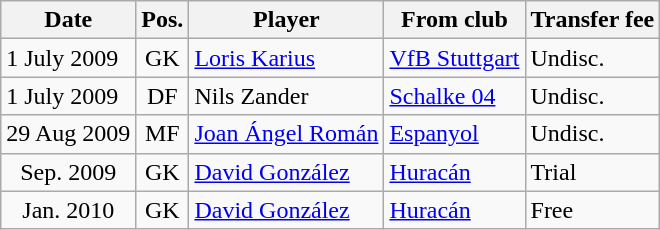<table class="wikitable">
<tr>
<th>Date</th>
<th>Pos.</th>
<th>Player</th>
<th>From club</th>
<th>Transfer fee</th>
</tr>
<tr>
<td>1 July 2009</td>
<td align="center">GK</td>
<td> <a href='#'>Loris Karius</a></td>
<td> <a href='#'>VfB Stuttgart</a></td>
<td>Undisc.</td>
</tr>
<tr>
<td>1 July 2009</td>
<td align="center">DF</td>
<td> Nils Zander</td>
<td> <a href='#'>Schalke 04</a></td>
<td>Undisc.</td>
</tr>
<tr>
<td>29 Aug 2009</td>
<td align="center">MF</td>
<td> <a href='#'>Joan Ángel Román</a></td>
<td> <a href='#'>Espanyol</a></td>
<td>Undisc.</td>
</tr>
<tr>
<td align="center">Sep. 2009</td>
<td align="center">GK</td>
<td> <a href='#'>David González</a></td>
<td> <a href='#'>Huracán</a></td>
<td>Trial</td>
</tr>
<tr>
<td align="center">Jan. 2010</td>
<td align="center">GK</td>
<td> <a href='#'>David González</a></td>
<td> <a href='#'>Huracán</a></td>
<td>Free</td>
</tr>
</table>
